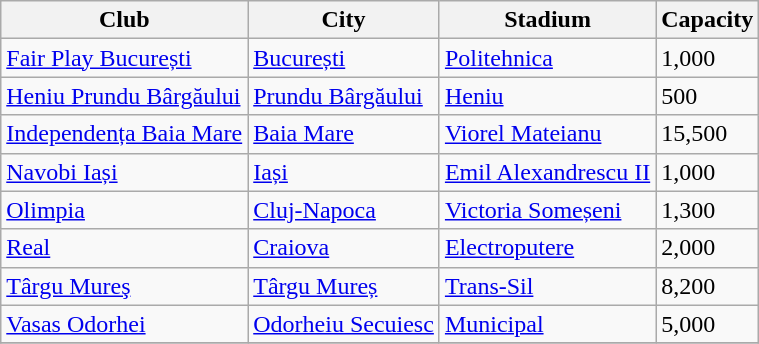<table class="wikitable sortable">
<tr>
<th>Club</th>
<th>City</th>
<th>Stadium</th>
<th>Capacity</th>
</tr>
<tr>
<td><a href='#'>Fair Play București</a></td>
<td><a href='#'>București</a></td>
<td><a href='#'>Politehnica</a></td>
<td>1,000</td>
</tr>
<tr>
<td><a href='#'>Heniu Prundu Bârgăului</a></td>
<td><a href='#'>Prundu Bârgăului</a></td>
<td><a href='#'>Heniu</a></td>
<td>500</td>
</tr>
<tr>
<td><a href='#'>Independența Baia Mare</a></td>
<td><a href='#'>Baia Mare</a></td>
<td><a href='#'>Viorel Mateianu</a></td>
<td>15,500</td>
</tr>
<tr>
<td><a href='#'>Navobi Iași</a></td>
<td><a href='#'>Iași</a></td>
<td><a href='#'>Emil Alexandrescu II</a></td>
<td>1,000</td>
</tr>
<tr>
<td><a href='#'>Olimpia</a></td>
<td><a href='#'>Cluj-Napoca</a></td>
<td><a href='#'>Victoria Someșeni</a></td>
<td>1,300</td>
</tr>
<tr>
<td><a href='#'>Real</a></td>
<td><a href='#'>Craiova</a></td>
<td><a href='#'>Electroputere</a></td>
<td>2,000</td>
</tr>
<tr>
<td><a href='#'>Târgu Mureş</a></td>
<td><a href='#'>Târgu Mureș</a></td>
<td><a href='#'>Trans-Sil</a></td>
<td>8,200</td>
</tr>
<tr>
<td><a href='#'>Vasas Odorhei</a></td>
<td><a href='#'>Odorheiu Secuiesc</a></td>
<td><a href='#'>Municipal</a></td>
<td>5,000</td>
</tr>
<tr>
</tr>
</table>
